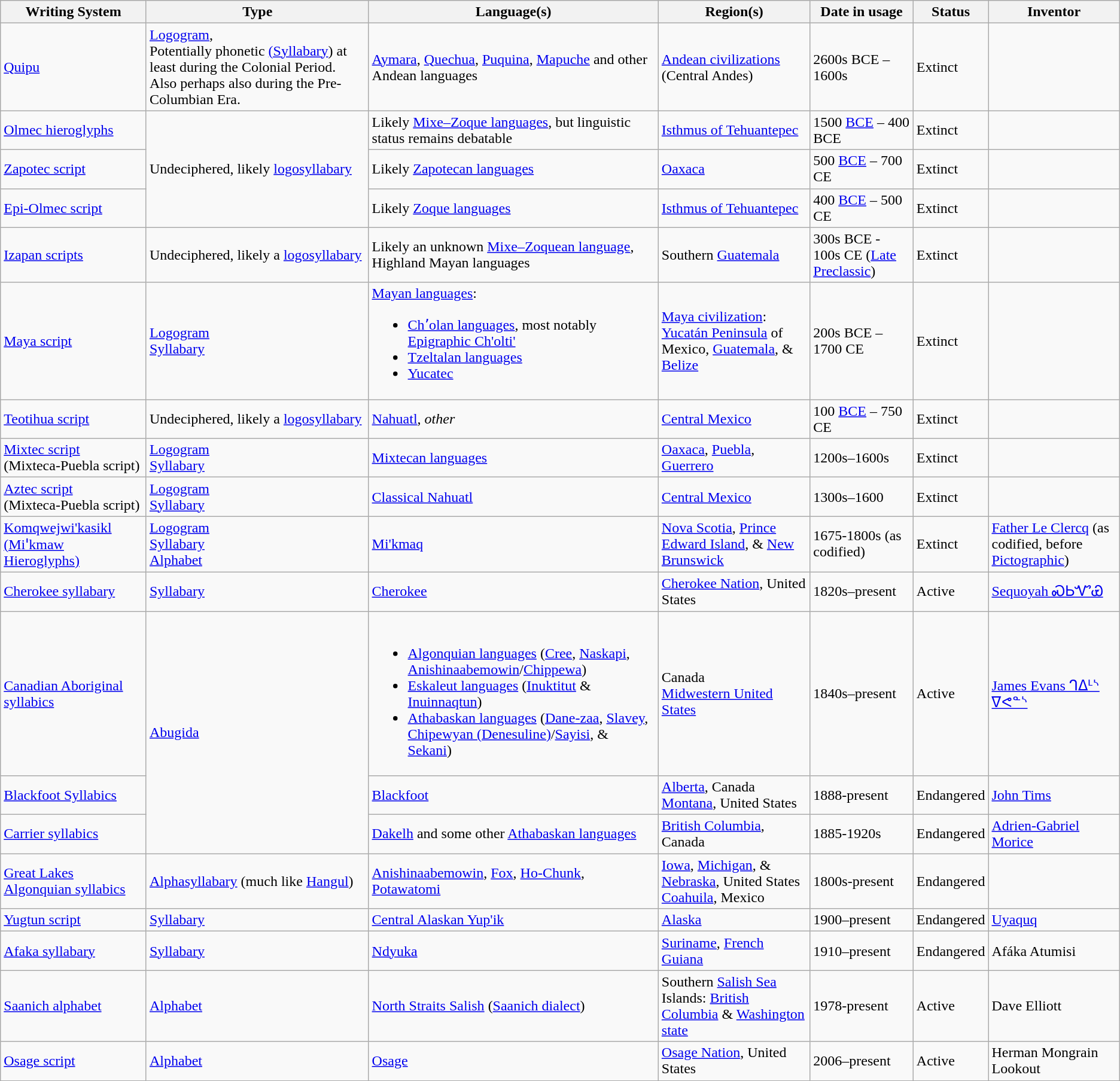<table class="wikitable sortable">
<tr>
<th>Writing System</th>
<th>Type</th>
<th>Language(s)</th>
<th>Region(s)</th>
<th>Date in usage</th>
<th>Status</th>
<th>Inventor</th>
</tr>
<tr>
<td><a href='#'>Quipu</a></td>
<td><a href='#'>Logogram</a>,<br>Potentially phonetic <a href='#'>(Syllabary</a>) at least during the Colonial Period. Also perhaps also during the Pre-Columbian Era.</td>
<td><a href='#'>Aymara</a>, <a href='#'>Quechua</a>, <a href='#'>Puquina</a>, <a href='#'>Mapuche</a> and other Andean languages</td>
<td><a href='#'>Andean civilizations</a> (Central Andes)</td>
<td>2600s BCE – 1600s</td>
<td>Extinct</td>
<td></td>
</tr>
<tr>
<td><a href='#'>Olmec hieroglyphs</a></td>
<td rowspan="3">Undeciphered, likely <a href='#'>logosyllabary</a></td>
<td>Likely <a href='#'>Mixe–Zoque languages</a>, but linguistic status remains debatable</td>
<td><a href='#'>Isthmus of Tehuantepec</a></td>
<td>1500 <a href='#'>BCE</a> – 400 BCE</td>
<td>Extinct</td>
<td></td>
</tr>
<tr>
<td><a href='#'>Zapotec script</a></td>
<td>Likely <a href='#'>Zapotecan languages</a></td>
<td><a href='#'>Oaxaca</a></td>
<td>500 <a href='#'>BCE</a> – 700 CE</td>
<td>Extinct</td>
<td></td>
</tr>
<tr>
<td><a href='#'>Epi-Olmec script</a></td>
<td>Likely <a href='#'>Zoque languages</a></td>
<td><a href='#'>Isthmus of Tehuantepec</a></td>
<td>400 <a href='#'>BCE</a> – 500 CE</td>
<td>Extinct</td>
<td></td>
</tr>
<tr>
<td><a href='#'>Izapan scripts</a></td>
<td>Undeciphered, likely a <a href='#'>logosyllabary</a></td>
<td>Likely an unknown <a href='#'>Mixe–Zoquean language</a>, Highland Mayan languages</td>
<td>Southern <a href='#'>Guatemala</a></td>
<td>300s BCE - 100s CE (<a href='#'>Late Preclassic</a>)</td>
<td>Extinct</td>
<td></td>
</tr>
<tr>
<td><a href='#'>Maya script</a></td>
<td><a href='#'>Logogram</a><br><a href='#'>Syllabary</a></td>
<td><a href='#'>Mayan languages</a>:<br><ul><li><a href='#'>Chʼolan languages</a>, most notably <a href='#'>Epigraphic Ch'olti'</a></li><li><a href='#'>Tzeltalan languages</a></li><li><a href='#'>Yucatec</a></li></ul></td>
<td><a href='#'>Maya civilization</a>: <a href='#'>Yucatán Peninsula</a> of Mexico, <a href='#'>Guatemala</a>, & <a href='#'>Belize</a></td>
<td>200s BCE – 1700 CE</td>
<td>Extinct</td>
<td></td>
</tr>
<tr>
<td><a href='#'>Teotihua script</a></td>
<td>Undeciphered, likely a <a href='#'>logosyllabary</a></td>
<td><a href='#'>Nahuatl</a>, <em>other</em></td>
<td><a href='#'>Central Mexico</a></td>
<td>100 <a href='#'>BCE</a> – 750 CE</td>
<td>Extinct</td>
<td></td>
</tr>
<tr>
<td><a href='#'>Mixtec script</a><br>(Mixteca-Puebla script)</td>
<td><a href='#'>Logogram</a><br><a href='#'>Syllabary</a></td>
<td><a href='#'>Mixtecan languages</a></td>
<td><a href='#'>Oaxaca</a>, <a href='#'>Puebla</a>, <a href='#'>Guerrero</a></td>
<td>1200s–1600s</td>
<td>Extinct</td>
<td></td>
</tr>
<tr>
<td><a href='#'>Aztec script</a><br>(Mixteca-Puebla script)</td>
<td><a href='#'>Logogram</a><br><a href='#'>Syllabary</a></td>
<td><a href='#'>Classical Nahuatl</a></td>
<td><a href='#'>Central Mexico</a></td>
<td>1300s–1600</td>
<td>Extinct</td>
<td></td>
</tr>
<tr>
<td><a href='#'>Komqwejwi'kasikl (Miꞌkmaw Hieroglyphs)</a></td>
<td><a href='#'>Logogram</a><br><a href='#'>Syllabary</a><br><a href='#'>Alphabet</a></td>
<td><a href='#'>Mi'kmaq</a></td>
<td><a href='#'>Nova Scotia</a>, <a href='#'>Prince Edward Island</a>, & <a href='#'>New Brunswick</a></td>
<td>1675-1800s (as codified)</td>
<td>Extinct</td>
<td><a href='#'>Father Le Clercq</a> (as codified, before <a href='#'>Pictographic</a>)</td>
</tr>
<tr>
<td><a href='#'>Cherokee syllabary</a></td>
<td><a href='#'>Syllabary</a></td>
<td><a href='#'>Cherokee</a></td>
<td><a href='#'>Cherokee Nation</a>, United States</td>
<td>1820s–present</td>
<td>Active</td>
<td><a href='#'>Sequoyah ᏍᏏᏉᏯ</a></td>
</tr>
<tr>
<td><a href='#'>Canadian Aboriginal syllabics</a></td>
<td rowspan="3"><a href='#'>Abugida</a></td>
<td><br><ul><li><a href='#'>Algonquian languages</a> (<a href='#'>Cree</a>, <a href='#'>Naskapi</a>, <a href='#'>Anishinaabemowin</a>/<a href='#'>Chippewa</a>)</li><li><a href='#'>Eskaleut languages</a> (<a href='#'>Inuktitut</a> & <a href='#'>Inuinnaqtun</a>)</li><li><a href='#'>Athabaskan languages</a> (<a href='#'>Dane-zaa</a>, <a href='#'>Slavey</a>, <a href='#'>Chipewyan (Denesuline)</a>/<a href='#'>Sayisi</a>, & <a href='#'>Sekani</a>)</li></ul></td>
<td>Canada<br><a href='#'>Midwestern United States</a></td>
<td>1840s–present</td>
<td>Active</td>
<td><a href='#'>James Evans ᒉᐃᒻᔅ ᐁᕙᓐᔅ</a></td>
</tr>
<tr>
<td><a href='#'>Blackfoot Syllabics</a></td>
<td><a href='#'>Blackfoot</a></td>
<td><a href='#'>Alberta</a>, Canada<br><a href='#'>Montana</a>, United States</td>
<td>1888-present</td>
<td>Endangered</td>
<td><a href='#'>John Tims</a></td>
</tr>
<tr>
<td><a href='#'>Carrier syllabics</a></td>
<td><a href='#'>Dakelh</a> and some other <a href='#'>Athabaskan languages</a></td>
<td><a href='#'>British Columbia</a>, Canada</td>
<td>1885-1920s</td>
<td>Endangered</td>
<td><a href='#'>Adrien-Gabriel Morice</a></td>
</tr>
<tr>
<td><a href='#'>Great Lakes Algonquian syllabics</a></td>
<td><a href='#'>Alphasyllabary</a> (much like <a href='#'>Hangul</a>)</td>
<td><a href='#'>Anishinaabemowin</a>, <a href='#'>Fox</a>, <a href='#'>Ho-Chunk</a>, <a href='#'>Potawatomi</a></td>
<td><a href='#'>Iowa</a>, <a href='#'>Michigan</a>, & <a href='#'>Nebraska</a>, United States<br><a href='#'>Coahuila</a>, Mexico</td>
<td>1800s-present</td>
<td>Endangered</td>
<td></td>
</tr>
<tr>
<td><a href='#'>Yugtun script</a></td>
<td><a href='#'>Syllabary</a></td>
<td><a href='#'>Central Alaskan Yup'ik</a></td>
<td><a href='#'>Alaska</a></td>
<td>1900–present</td>
<td>Endangered</td>
<td><a href='#'>Uyaquq</a></td>
</tr>
<tr>
<td><a href='#'>Afaka syllabary</a></td>
<td><a href='#'>Syllabary</a></td>
<td><a href='#'>Ndyuka</a></td>
<td><a href='#'>Suriname</a>, <a href='#'>French Guiana</a></td>
<td>1910–present</td>
<td>Endangered</td>
<td>Afáka Atumisi</td>
</tr>
<tr>
<td><a href='#'>Saanich alphabet</a></td>
<td><a href='#'>Alphabet</a></td>
<td><a href='#'>North Straits Salish</a> (<a href='#'>Saanich dialect</a>)</td>
<td>Southern <a href='#'>Salish Sea</a> Islands: <a href='#'>British Columbia</a> & <a href='#'>Washington state</a></td>
<td>1978-present</td>
<td>Active</td>
<td>Dave Elliott</td>
</tr>
<tr>
<td><a href='#'>Osage script</a></td>
<td><a href='#'>Alphabet</a></td>
<td><a href='#'>Osage</a></td>
<td><a href='#'>Osage Nation</a>, United States</td>
<td>2006–present</td>
<td>Active</td>
<td>Herman Mongrain Lookout</td>
</tr>
</table>
